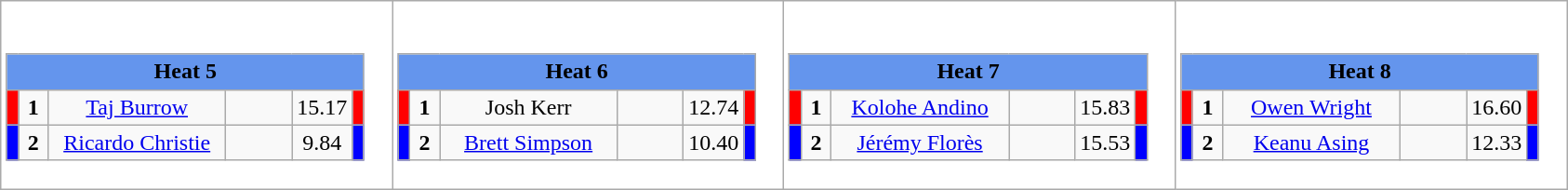<table class="wikitable" style="background:#fff;">
<tr>
<td><div><br><table class="wikitable">
<tr>
<td colspan="6"  style="text-align:center; background:#6495ed;"><strong>Heat 5</strong></td>
</tr>
<tr>
<td style="width:01px; background:#f00;"></td>
<td style="width:14px; text-align:center;"><strong>1</strong></td>
<td style="width:120px; text-align:center;"><a href='#'>Taj Burrow</a></td>
<td style="width:40px; text-align:center;"></td>
<td style="width:20px; text-align:center;">15.17</td>
<td style="width:01px; background:#f00;"></td>
</tr>
<tr>
<td style="width:01px; background:#00f;"></td>
<td style="width:14px; text-align:center;"><strong>2</strong></td>
<td style="width:120px; text-align:center;"><a href='#'>Ricardo Christie</a></td>
<td style="width:40px; text-align:center;"></td>
<td style="width:20px; text-align:center;">9.84</td>
<td style="width:01px; background:#00f;"></td>
</tr>
</table>
</div></td>
<td><div><br><table class="wikitable">
<tr>
<td colspan="6"  style="text-align:center; background:#6495ed;"><strong>Heat 6</strong></td>
</tr>
<tr>
<td style="width:01px; background:#f00;"></td>
<td style="width:14px; text-align:center;"><strong>1</strong></td>
<td style="width:120px; text-align:center;">Josh Kerr</td>
<td style="width:40px; text-align:center;"></td>
<td style="width:20px; text-align:center;">12.74</td>
<td style="width:01px; background:#f00;"></td>
</tr>
<tr>
<td style="width:01px; background:#00f;"></td>
<td style="width:14px; text-align:center;"><strong>2</strong></td>
<td style="width:120px; text-align:center;"><a href='#'>Brett Simpson</a></td>
<td style="width:40px; text-align:center;"></td>
<td style="width:20px; text-align:center;">10.40</td>
<td style="width:01px; background:#00f;"></td>
</tr>
</table>
</div></td>
<td><div><br><table class="wikitable">
<tr>
<td colspan="6"  style="text-align:center; background:#6495ed;"><strong>Heat 7</strong></td>
</tr>
<tr>
<td style="width:01px; background:#f00;"></td>
<td style="width:14px; text-align:center;"><strong>1</strong></td>
<td style="width:120px; text-align:center;"><a href='#'>Kolohe Andino</a></td>
<td style="width:40px; text-align:center;"></td>
<td style="width:20px; text-align:center;">15.83</td>
<td style="width:01px; background:#f00;"></td>
</tr>
<tr>
<td style="width:01px; background:#00f;"></td>
<td style="width:14px; text-align:center;"><strong>2</strong></td>
<td style="width:120px; text-align:center;"><a href='#'>Jérémy Florès</a></td>
<td style="width:40px; text-align:center;"></td>
<td style="width:20px; text-align:center;">15.53</td>
<td style="width:01px; background:#00f;"></td>
</tr>
</table>
</div></td>
<td><div><br><table class="wikitable">
<tr>
<td colspan="6"  style="text-align:center; background:#6495ed;"><strong>Heat 8</strong></td>
</tr>
<tr>
<td style="width:01px; background:#f00;"></td>
<td style="width:14px; text-align:center;"><strong>1</strong></td>
<td style="width:120px; text-align:center;"><a href='#'>Owen Wright</a></td>
<td style="width:40px; text-align:center;"></td>
<td style="width:20px; text-align:center;">16.60</td>
<td style="width:01px; background:#f00;"></td>
</tr>
<tr>
<td style="width:01px; background:#00f;"></td>
<td style="width:14px; text-align:center;"><strong>2</strong></td>
<td style="width:120px; text-align:center;"><a href='#'>Keanu Asing</a></td>
<td style="width:40px; text-align:center;"></td>
<td style="width:20px; text-align:center;">12.33</td>
<td style="width:01px; background:#00f;"></td>
</tr>
</table>
</div></td>
</tr>
</table>
